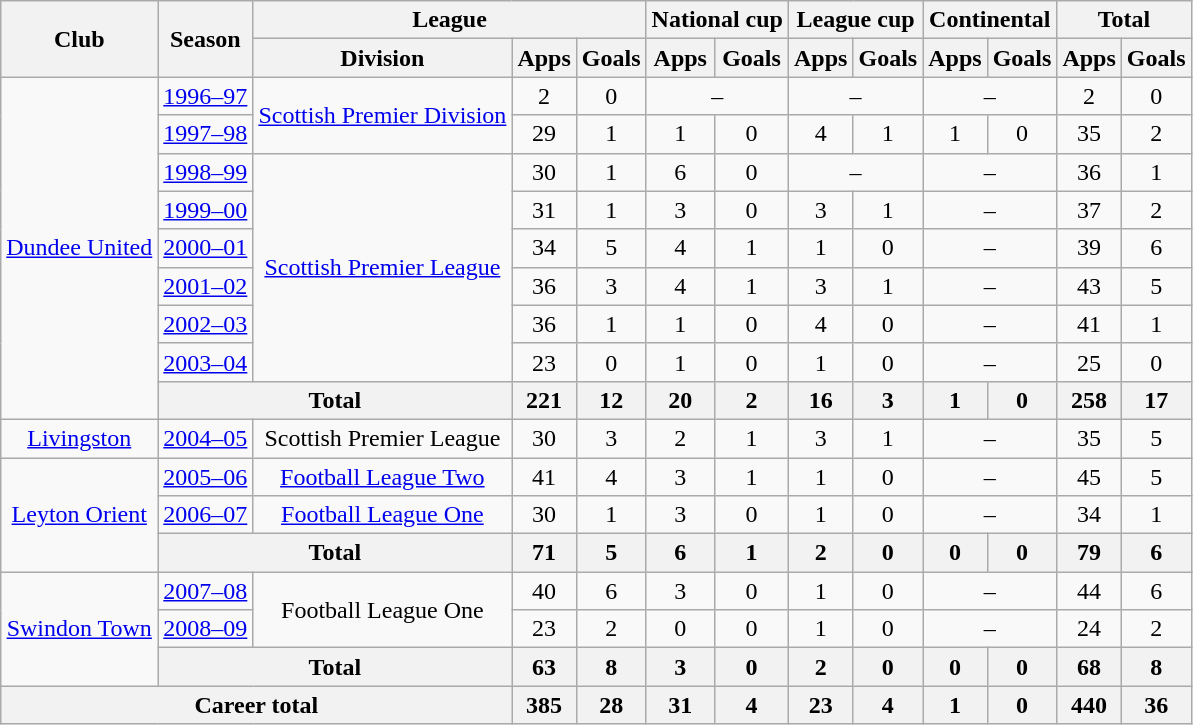<table class="wikitable" style="text-align:center">
<tr>
<th rowspan="2">Club</th>
<th rowspan="2">Season</th>
<th colspan="3">League</th>
<th colspan="2">National cup</th>
<th colspan="2">League cup</th>
<th colspan="2">Continental</th>
<th colspan="2">Total</th>
</tr>
<tr>
<th>Division</th>
<th>Apps</th>
<th>Goals</th>
<th>Apps</th>
<th>Goals</th>
<th>Apps</th>
<th>Goals</th>
<th>Apps</th>
<th>Goals</th>
<th>Apps</th>
<th>Goals</th>
</tr>
<tr>
<td rowspan="9"><a href='#'>Dundee United</a></td>
<td><a href='#'>1996–97</a></td>
<td rowspan="2"><a href='#'>Scottish Premier Division</a></td>
<td>2</td>
<td>0</td>
<td colspan="2">–</td>
<td colspan="2">–</td>
<td colspan="2">–</td>
<td>2</td>
<td>0</td>
</tr>
<tr>
<td><a href='#'>1997–98</a></td>
<td>29</td>
<td>1</td>
<td>1</td>
<td>0</td>
<td>4</td>
<td>1</td>
<td>1</td>
<td>0</td>
<td>35</td>
<td>2</td>
</tr>
<tr>
<td><a href='#'>1998–99</a></td>
<td rowspan="6"><a href='#'>Scottish Premier League</a></td>
<td>30</td>
<td>1</td>
<td>6</td>
<td>0</td>
<td colspan="2">–</td>
<td colspan="2">–</td>
<td>36</td>
<td>1</td>
</tr>
<tr>
<td><a href='#'>1999–00</a></td>
<td>31</td>
<td>1</td>
<td>3</td>
<td>0</td>
<td>3</td>
<td>1</td>
<td colspan="2">–</td>
<td>37</td>
<td>2</td>
</tr>
<tr>
<td><a href='#'>2000–01</a></td>
<td>34</td>
<td>5</td>
<td>4</td>
<td>1</td>
<td>1</td>
<td>0</td>
<td colspan="2">–</td>
<td>39</td>
<td>6</td>
</tr>
<tr>
<td><a href='#'>2001–02</a></td>
<td>36</td>
<td>3</td>
<td>4</td>
<td>1</td>
<td>3</td>
<td>1</td>
<td colspan="2">–</td>
<td>43</td>
<td>5</td>
</tr>
<tr>
<td><a href='#'>2002–03</a></td>
<td>36</td>
<td>1</td>
<td>1</td>
<td>0</td>
<td>4</td>
<td>0</td>
<td colspan="2">–</td>
<td>41</td>
<td>1</td>
</tr>
<tr>
<td><a href='#'>2003–04</a></td>
<td>23</td>
<td>0</td>
<td>1</td>
<td>0</td>
<td>1</td>
<td>0</td>
<td colspan="2">–</td>
<td>25</td>
<td>0</td>
</tr>
<tr>
<th colspan="2">Total</th>
<th>221</th>
<th>12</th>
<th>20</th>
<th>2</th>
<th>16</th>
<th>3</th>
<th>1</th>
<th>0</th>
<th>258</th>
<th>17</th>
</tr>
<tr>
<td><a href='#'>Livingston</a></td>
<td><a href='#'>2004–05</a></td>
<td>Scottish Premier League</td>
<td>30</td>
<td>3</td>
<td>2</td>
<td>1</td>
<td>3</td>
<td>1</td>
<td colspan="2">–</td>
<td>35</td>
<td>5</td>
</tr>
<tr>
<td rowspan="3"><a href='#'>Leyton Orient</a></td>
<td><a href='#'>2005–06</a></td>
<td><a href='#'>Football League Two</a></td>
<td>41</td>
<td>4</td>
<td>3</td>
<td>1</td>
<td>1</td>
<td>0</td>
<td colspan="2">–</td>
<td>45</td>
<td>5</td>
</tr>
<tr>
<td><a href='#'>2006–07</a></td>
<td><a href='#'>Football League One</a></td>
<td>30</td>
<td>1</td>
<td>3</td>
<td>0</td>
<td>1</td>
<td>0</td>
<td colspan="2">–</td>
<td>34</td>
<td>1</td>
</tr>
<tr>
<th colspan="2">Total</th>
<th>71</th>
<th>5</th>
<th>6</th>
<th>1</th>
<th>2</th>
<th>0</th>
<th>0</th>
<th>0</th>
<th>79</th>
<th>6</th>
</tr>
<tr>
<td rowspan="3"><a href='#'>Swindon Town</a></td>
<td><a href='#'>2007–08</a></td>
<td rowspan="2">Football League One</td>
<td>40</td>
<td>6</td>
<td>3</td>
<td>0</td>
<td>1</td>
<td>0</td>
<td colspan="2">–</td>
<td>44</td>
<td>6</td>
</tr>
<tr>
<td><a href='#'>2008–09</a></td>
<td>23</td>
<td>2</td>
<td>0</td>
<td>0</td>
<td>1</td>
<td>0</td>
<td colspan="2">–</td>
<td>24</td>
<td>2</td>
</tr>
<tr>
<th colspan="2">Total</th>
<th>63</th>
<th>8</th>
<th>3</th>
<th>0</th>
<th>2</th>
<th>0</th>
<th>0</th>
<th>0</th>
<th>68</th>
<th>8</th>
</tr>
<tr>
<th colspan="3">Career total</th>
<th>385</th>
<th>28</th>
<th>31</th>
<th>4</th>
<th>23</th>
<th>4</th>
<th>1</th>
<th>0</th>
<th>440</th>
<th>36</th>
</tr>
</table>
